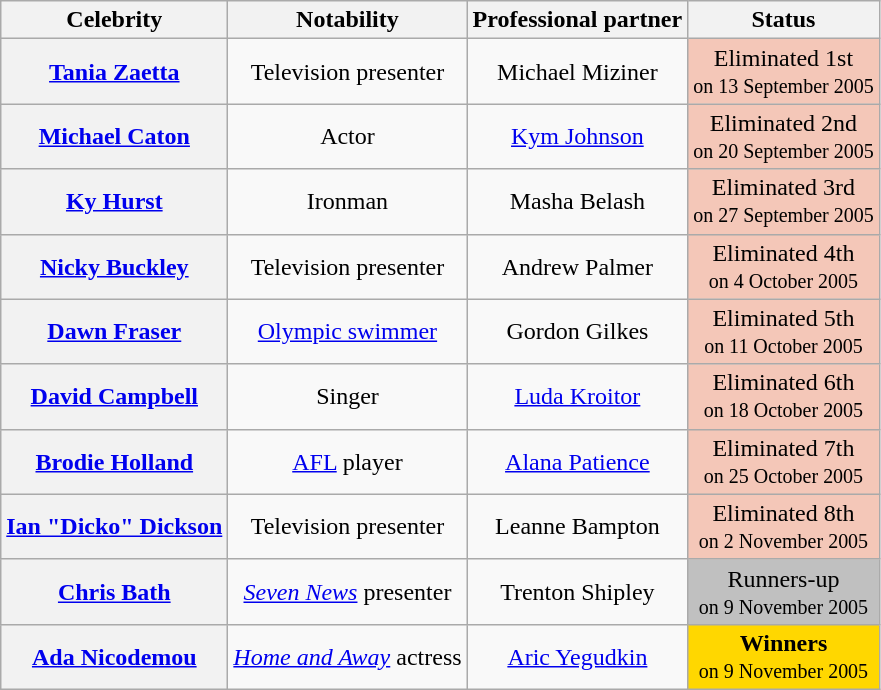<table class="wikitable sortable" style="text-align:center;">
<tr>
<th scope="col">Celebrity</th>
<th scope="col" class="unsortable">Notability</th>
<th scope="col">Professional partner</th>
<th scope="col">Status</th>
</tr>
<tr>
<th scope="row"><a href='#'>Tania Zaetta</a></th>
<td>Television presenter</td>
<td>Michael Miziner</td>
<td bgcolor="f4c7b8">Eliminated 1st<br><small>on 13 September 2005</small></td>
</tr>
<tr>
<th scope="row"><a href='#'>Michael Caton</a></th>
<td>Actor</td>
<td><a href='#'>Kym Johnson</a></td>
<td bgcolor="f4c7b8">Eliminated 2nd<br><small>on 20 September 2005</small></td>
</tr>
<tr>
<th scope="row"><a href='#'>Ky Hurst</a></th>
<td>Ironman</td>
<td>Masha Belash</td>
<td bgcolor="f4c7b8">Eliminated 3rd<br><small>on 27 September 2005</small></td>
</tr>
<tr>
<th scope="row"><a href='#'>Nicky Buckley</a></th>
<td>Television presenter</td>
<td>Andrew Palmer</td>
<td bgcolor="f4c7b8">Eliminated 4th<br><small>on 4 October 2005</small></td>
</tr>
<tr>
<th scope="row"><a href='#'>Dawn Fraser</a></th>
<td><a href='#'>Olympic swimmer</a></td>
<td>Gordon Gilkes</td>
<td bgcolor="f4c7b8">Eliminated 5th<br><small>on 11 October 2005</small></td>
</tr>
<tr>
<th scope="row"><a href='#'>David Campbell</a></th>
<td>Singer</td>
<td><a href='#'>Luda Kroitor</a></td>
<td bgcolor="f4c7b8">Eliminated 6th<br><small>on 18 October 2005</small></td>
</tr>
<tr>
<th scope="row"><a href='#'>Brodie Holland</a></th>
<td><a href='#'>AFL</a> player</td>
<td><a href='#'>Alana Patience</a></td>
<td bgcolor="f4c7b8">Eliminated 7th<br><small>on 25 October 2005</small></td>
</tr>
<tr>
<th scope="row"><a href='#'>Ian "Dicko" Dickson</a></th>
<td>Television presenter</td>
<td>Leanne Bampton</td>
<td bgcolor="f4c7b8">Eliminated 8th<br><small>on 2 November 2005</small></td>
</tr>
<tr>
<th scope="row"><a href='#'>Chris Bath</a></th>
<td><em><a href='#'>Seven News</a></em> presenter</td>
<td>Trenton Shipley</td>
<td bgcolor="silver">Runners-up<br><small>on 9 November 2005</small></td>
</tr>
<tr>
<th scope="row"><a href='#'>Ada Nicodemou</a></th>
<td><em><a href='#'>Home and Away</a></em> actress</td>
<td><a href='#'>Aric Yegudkin</a></td>
<td bgcolor="gold"><strong>Winners</strong><br><small>on 9 November 2005</small></td>
</tr>
</table>
